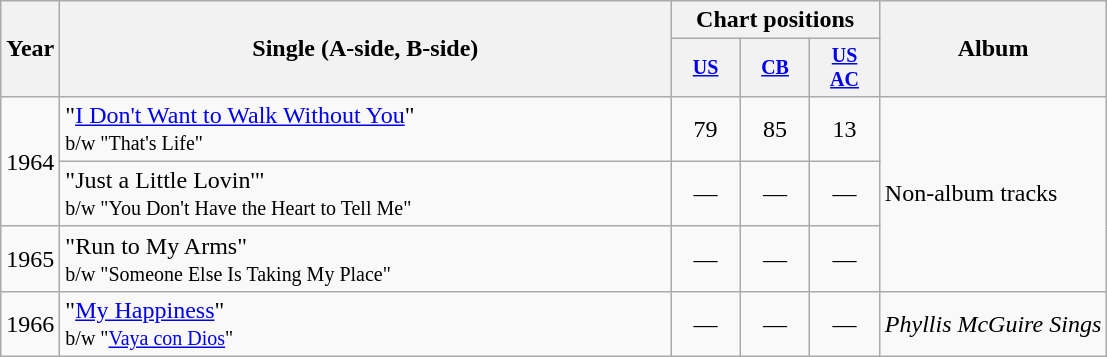<table class="wikitable" style="text-align:center;">
<tr>
<th rowspan="2">Year</th>
<th style="width:400px;" rowspan="2">Single (A-side, B-side)</th>
<th colspan="3">Chart positions</th>
<th rowspan="2">Album</th>
</tr>
<tr style="font-size:smaller;">
<th style="width:40px;"><a href='#'>US</a></th>
<th style="width:40px;"><a href='#'>CB</a></th>
<th style="width:40px;"><a href='#'>US<br>AC</a></th>
</tr>
<tr>
<td rowspan="2">1964</td>
<td style="text-align:left;">"<a href='#'>I Don't Want to Walk Without You</a>"<br><small>b/w "That's Life"</small></td>
<td>79</td>
<td>85</td>
<td>13</td>
<td align="left" rowspan="3">Non-album tracks</td>
</tr>
<tr>
<td style="text-align:left;">"Just a Little Lovin'"<br><small>b/w "You Don't Have the Heart to Tell Me"</small></td>
<td>—</td>
<td>—</td>
<td>—</td>
</tr>
<tr>
<td>1965</td>
<td style="text-align:left;">"Run to My Arms"<br><small>b/w "Someone Else Is Taking My Place"</small></td>
<td>—</td>
<td>—</td>
<td>—</td>
</tr>
<tr>
<td>1966</td>
<td style="text-align:left;">"<a href='#'>My Happiness</a>"<br><small>b/w "<a href='#'>Vaya con Dios</a>"</small></td>
<td>—</td>
<td>—</td>
<td>—</td>
<td align="left"><em>Phyllis McGuire Sings</em></td>
</tr>
</table>
